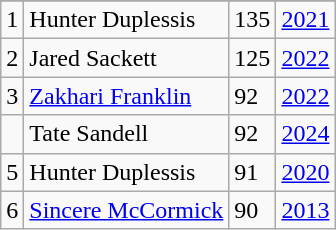<table class="wikitable">
<tr>
</tr>
<tr>
<td>1</td>
<td>Hunter Duplessis</td>
<td><abbr>135</abbr></td>
<td><a href='#'>2021</a></td>
</tr>
<tr>
<td>2</td>
<td>Jared Sackett</td>
<td><abbr>125</abbr></td>
<td><a href='#'>2022</a></td>
</tr>
<tr>
<td>3</td>
<td><a href='#'>Zakhari Franklin</a></td>
<td><abbr>92</abbr></td>
<td><a href='#'>2022</a></td>
</tr>
<tr>
<td></td>
<td>Tate Sandell</td>
<td><abbr>92</abbr></td>
<td><a href='#'>2024</a></td>
</tr>
<tr>
<td>5</td>
<td>Hunter Duplessis</td>
<td><abbr>91</abbr></td>
<td><a href='#'>2020</a></td>
</tr>
<tr>
<td>6</td>
<td><a href='#'>Sincere McCormick</a></td>
<td><abbr>90</abbr></td>
<td><a href='#'>2013</a></td>
</tr>
</table>
